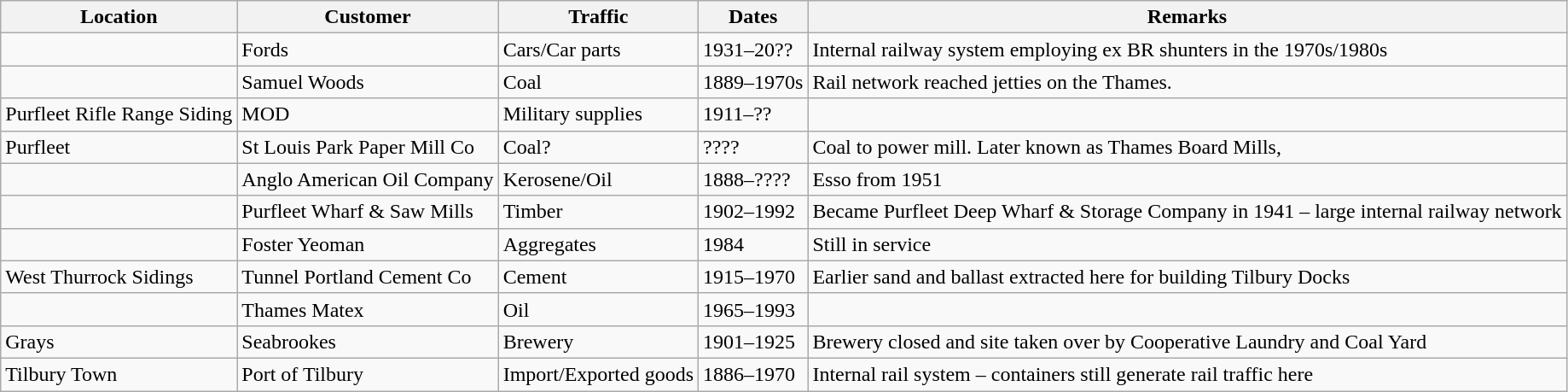<table class="wikitable">
<tr>
<th>Location</th>
<th>Customer</th>
<th>Traffic</th>
<th>Dates</th>
<th>Remarks</th>
</tr>
<tr>
<td></td>
<td>Fords</td>
<td>Cars/Car parts</td>
<td>1931–20??</td>
<td>Internal railway system employing ex BR shunters in the 1970s/1980s</td>
</tr>
<tr>
<td></td>
<td>Samuel Woods</td>
<td>Coal</td>
<td>1889–1970s</td>
<td>Rail network reached jetties on the Thames.</td>
</tr>
<tr>
<td>Purfleet Rifle Range Siding</td>
<td>MOD</td>
<td>Military supplies</td>
<td>1911–??</td>
<td></td>
</tr>
<tr>
<td>Purfleet</td>
<td>St Louis Park Paper Mill Co</td>
<td>Coal?</td>
<td>????</td>
<td>Coal to power mill. Later known as Thames Board Mills,</td>
</tr>
<tr>
<td></td>
<td>Anglo American Oil Company</td>
<td>Kerosene/Oil</td>
<td>1888–????</td>
<td>Esso from 1951</td>
</tr>
<tr>
<td></td>
<td>Purfleet Wharf & Saw Mills</td>
<td>Timber</td>
<td>1902–1992</td>
<td>Became Purfleet Deep Wharf & Storage Company in 1941 – large internal railway network</td>
</tr>
<tr>
<td></td>
<td>Foster Yeoman</td>
<td>Aggregates</td>
<td>1984</td>
<td>Still in service</td>
</tr>
<tr>
<td>West Thurrock Sidings</td>
<td>Tunnel Portland Cement Co</td>
<td>Cement</td>
<td>1915–1970</td>
<td>Earlier sand and ballast extracted here for building Tilbury Docks</td>
</tr>
<tr>
<td></td>
<td>Thames Matex</td>
<td>Oil</td>
<td>1965–1993</td>
<td></td>
</tr>
<tr>
<td>Grays</td>
<td>Seabrookes</td>
<td>Brewery</td>
<td>1901–1925</td>
<td>Brewery closed and site taken over by Cooperative Laundry and Coal Yard</td>
</tr>
<tr>
<td>Tilbury Town</td>
<td>Port of Tilbury</td>
<td>Import/Exported goods</td>
<td>1886–1970</td>
<td>Internal rail system – containers still generate rail traffic here</td>
</tr>
</table>
